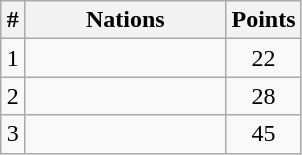<table class="wikitable" style="text-align:center;">
<tr>
<th width=8%>#</th>
<th width=67%>Nations</th>
<th width=25%>Points</th>
</tr>
<tr>
<td>1</td>
<td align="left"></td>
<td>22</td>
</tr>
<tr>
<td>2</td>
<td align="left"></td>
<td>28</td>
</tr>
<tr>
<td>3</td>
<td align="left"></td>
<td>45</td>
</tr>
</table>
